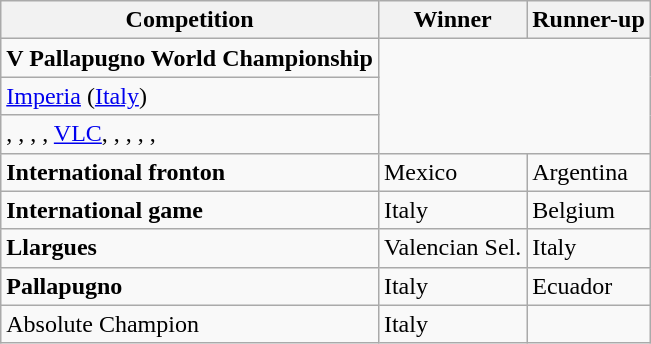<table class="wikitable">
<tr>
<th><strong>Competition</strong></th>
<th><strong>Winner</strong></th>
<th><strong>Runner-up</strong></th>
</tr>
<tr>
<td rowspan=1><strong>V Pallapugno World Championship</strong></td>
</tr>
<tr>
<td rowspan=1><a href='#'>Imperia</a> (<a href='#'>Italy</a>)</td>
</tr>
<tr>
<td rowspan=1>, , , ,  <a href='#'>VLC</a>, , , , , </td>
</tr>
<tr>
<td rowspan=1><strong>International fronton</strong></td>
<td>Mexico</td>
<td>Argentina</td>
</tr>
<tr>
<td rowspan=1><strong>International game</strong></td>
<td>Italy</td>
<td>Belgium</td>
</tr>
<tr>
<td rowspan=1><strong>Llargues</strong></td>
<td>Valencian Sel.</td>
<td>Italy</td>
</tr>
<tr>
<td rowspan=1><strong>Pallapugno</strong></td>
<td>Italy</td>
<td>Ecuador</td>
</tr>
<tr>
<td rowspan=1>Absolute Champion</td>
<td>Italy</td>
</tr>
</table>
